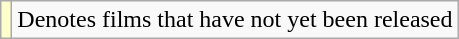<table class="wikitable">
<tr>
<td style="background:#FFFFCC;"></td>
<td>Denotes films that have not yet been released</td>
</tr>
</table>
